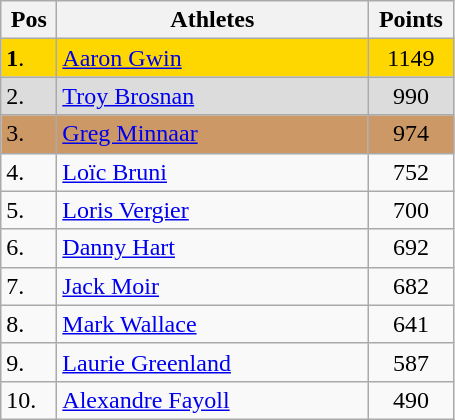<table style="background: #f9f9f9" class=wikitable>
<tr>
<th width=30>Pos</th>
<th width=200>Athletes</th>
<th width=50>Points</th>
</tr>
<tr bgcolor=gold>
<td><strong>1</strong>.</td>
<td> <a href='#'>Aaron Gwin</a></td>
<td align=center>1149</td>
</tr>
<tr bgcolor=DCDCDC>
<td>2.</td>
<td> <a href='#'>Troy Brosnan</a></td>
<td align=center>990</td>
</tr>
<tr bgcolor=CC9966>
<td>3.</td>
<td> <a href='#'>Greg Minnaar</a></td>
<td align=center>974</td>
</tr>
<tr>
<td>4.</td>
<td> <a href='#'>Loïc Bruni</a></td>
<td align=center>752</td>
</tr>
<tr>
<td>5.</td>
<td> <a href='#'>Loris Vergier</a></td>
<td align=center>700</td>
</tr>
<tr>
<td>6.</td>
<td> <a href='#'>Danny Hart</a></td>
<td align=center>692</td>
</tr>
<tr>
<td>7.</td>
<td> <a href='#'>Jack Moir</a></td>
<td align=center>682</td>
</tr>
<tr>
<td>8.</td>
<td> <a href='#'>Mark Wallace</a></td>
<td align=center>641</td>
</tr>
<tr>
<td>9.</td>
<td> <a href='#'>Laurie Greenland</a></td>
<td align=center>587</td>
</tr>
<tr>
<td>10.</td>
<td> <a href='#'>Alexandre Fayoll</a></td>
<td align=center>490</td>
</tr>
</table>
